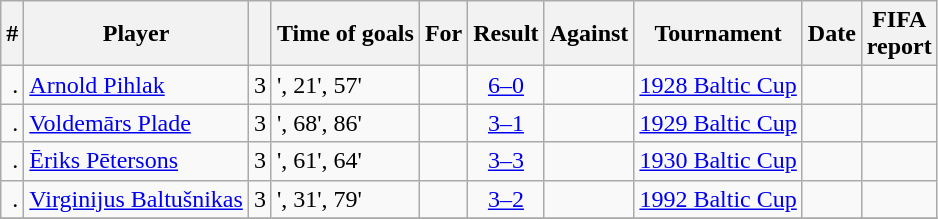<table class="wikitable plainrowheaders sortable">
<tr>
<th scope=col>#</th>
<th scope=col>Player</th>
<th scope=col></th>
<th scope=col>Time of goals</th>
<th scope=col>For</th>
<th scope=col>Result</th>
<th scope=col>Against</th>
<th scope=col>Tournament</th>
<th scope=col>Date</th>
<th scope=col class="unsortable">FIFA<br>report</th>
</tr>
<tr>
<td align="right">.</td>
<td><a href='#'>Arnold Pihlak</a></td>
<td align="center">3</td>
<td>', 21', 57'</td>
<td></td>
<td align=center> <a href='#'>6–0</a></td>
<td></td>
<td><a href='#'>1928 Baltic Cup</a></td>
<td></td>
<td></td>
</tr>
<tr>
<td align="right">.</td>
<td><a href='#'>Voldemārs Plade</a></td>
<td align="center">3</td>
<td>', 68', 86'</td>
<td></td>
<td align=center> <a href='#'>3–1</a></td>
<td></td>
<td><a href='#'>1929 Baltic Cup</a></td>
<td></td>
<td></td>
</tr>
<tr>
<td align="right">.</td>
<td><a href='#'>Ēriks Pētersons</a></td>
<td align="center">3</td>
<td>', 61', 64'</td>
<td></td>
<td align=center> <a href='#'>3–3</a></td>
<td></td>
<td><a href='#'>1930 Baltic Cup</a></td>
<td></td>
<td></td>
</tr>
<tr>
<td align="right">.</td>
<td><a href='#'>Virginijus Baltušnikas</a></td>
<td align="center">3</td>
<td>', 31', 79'</td>
<td></td>
<td align=center> <a href='#'>3–2</a></td>
<td></td>
<td><a href='#'>1992 Baltic Cup</a></td>
<td></td>
<td></td>
</tr>
<tr>
</tr>
</table>
